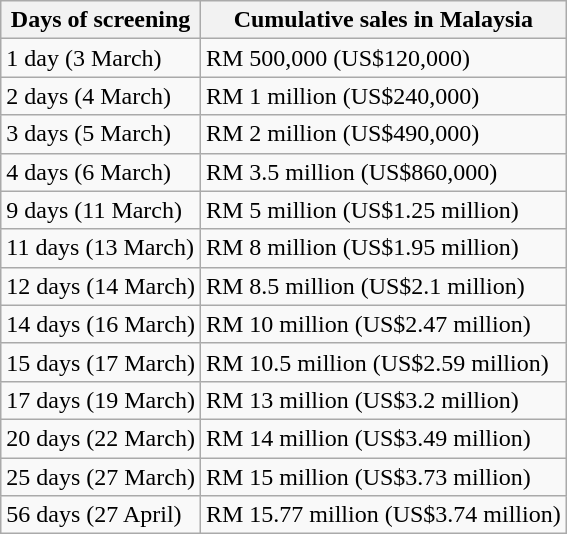<table class=wikitable>
<tr>
<th>Days of screening</th>
<th>Cumulative sales in Malaysia</th>
</tr>
<tr>
<td>1 day (3 March)</td>
<td>RM 500,000 (US$120,000)</td>
</tr>
<tr>
<td>2 days (4 March)</td>
<td>RM 1 million (US$240,000)</td>
</tr>
<tr>
<td>3 days (5 March)</td>
<td>RM 2 million (US$490,000)</td>
</tr>
<tr>
<td>4 days (6 March)</td>
<td>RM 3.5 million (US$860,000)</td>
</tr>
<tr>
<td>9 days (11 March)</td>
<td>RM 5 million (US$1.25 million)</td>
</tr>
<tr>
<td>11 days (13 March)</td>
<td>RM 8 million (US$1.95 million)</td>
</tr>
<tr>
<td>12 days (14 March)</td>
<td>RM 8.5 million (US$2.1 million)</td>
</tr>
<tr>
<td>14 days (16 March)</td>
<td>RM 10 million (US$2.47 million)</td>
</tr>
<tr>
<td>15 days (17 March)</td>
<td>RM 10.5 million (US$2.59 million)</td>
</tr>
<tr>
<td>17 days (19 March)</td>
<td>RM 13 million (US$3.2 million)</td>
</tr>
<tr>
<td>20 days (22 March)</td>
<td>RM 14 million (US$3.49 million)</td>
</tr>
<tr>
<td>25 days (27 March)</td>
<td>RM 15 million (US$3.73 million)</td>
</tr>
<tr>
<td>56 days (27 April)</td>
<td>RM 15.77 million (US$3.74  million)</td>
</tr>
</table>
